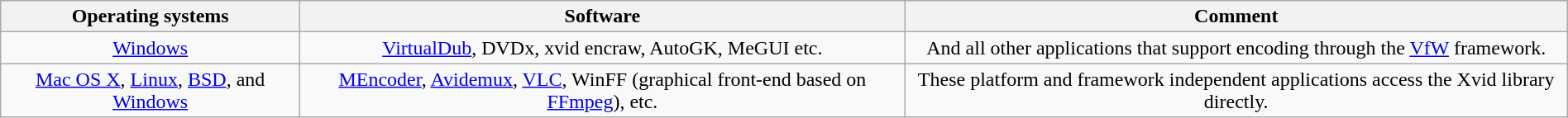<table class="wikitable" style="text-align: center; width: 100%; font-size: normal;">
<tr>
<th>Operating systems</th>
<th>Software</th>
<th>Comment</th>
</tr>
<tr>
<td><a href='#'>Windows</a></td>
<td><a href='#'>VirtualDub</a>, DVDx, xvid encraw, AutoGK, MeGUI etc.</td>
<td>And all other applications that support encoding through the <a href='#'>VfW</a> framework.</td>
</tr>
<tr>
<td><a href='#'>Mac OS X</a>, <a href='#'>Linux</a>, <a href='#'>BSD</a>, and <a href='#'>Windows</a></td>
<td><a href='#'>MEncoder</a>, <a href='#'>Avidemux</a>, <a href='#'>VLC</a>, WinFF (graphical front-end based on <a href='#'>FFmpeg</a>), etc.</td>
<td>These platform and framework independent applications access the Xvid library directly.</td>
</tr>
</table>
